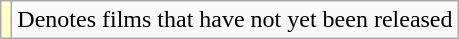<table class="wikitable">
<tr>
<td style="background:#ffc;"></td>
<td>Denotes films that have not yet been released</td>
</tr>
</table>
